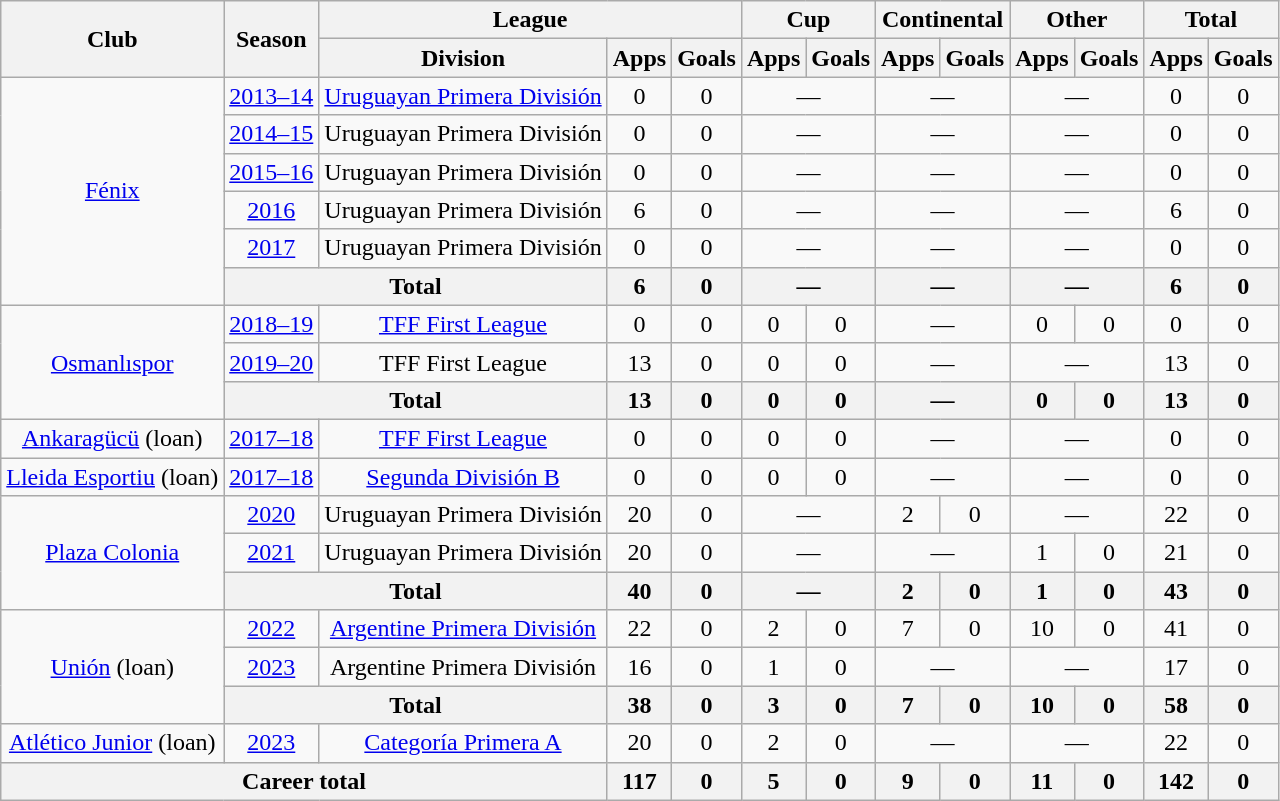<table class="wikitable" Style="text-align: center">
<tr>
<th rowspan="2">Club</th>
<th rowspan="2">Season</th>
<th colspan="3">League</th>
<th colspan="2">Cup</th>
<th colspan="2">Continental</th>
<th colspan="2">Other</th>
<th colspan="2">Total</th>
</tr>
<tr>
<th>Division</th>
<th>Apps</th>
<th>Goals</th>
<th>Apps</th>
<th>Goals</th>
<th>Apps</th>
<th>Goals</th>
<th>Apps</th>
<th>Goals</th>
<th>Apps</th>
<th>Goals</th>
</tr>
<tr>
<td rowspan="6"><a href='#'>Fénix</a></td>
<td><a href='#'>2013–14</a></td>
<td><a href='#'>Uruguayan Primera División</a></td>
<td>0</td>
<td>0</td>
<td colspan="2">—</td>
<td colspan="2">—</td>
<td colspan="2">—</td>
<td>0</td>
<td>0</td>
</tr>
<tr>
<td><a href='#'>2014–15</a></td>
<td>Uruguayan Primera División</td>
<td>0</td>
<td>0</td>
<td colspan="2">—</td>
<td colspan="2">—</td>
<td colspan="2">—</td>
<td>0</td>
<td>0</td>
</tr>
<tr>
<td><a href='#'>2015–16</a></td>
<td>Uruguayan Primera División</td>
<td>0</td>
<td>0</td>
<td colspan="2">—</td>
<td colspan="2">—</td>
<td colspan="2">—</td>
<td>0</td>
<td>0</td>
</tr>
<tr>
<td><a href='#'>2016</a></td>
<td>Uruguayan Primera División</td>
<td>6</td>
<td>0</td>
<td colspan="2">—</td>
<td colspan="2">—</td>
<td colspan="2">—</td>
<td>6</td>
<td>0</td>
</tr>
<tr>
<td><a href='#'>2017</a></td>
<td>Uruguayan Primera División</td>
<td>0</td>
<td>0</td>
<td colspan="2">—</td>
<td colspan="2">—</td>
<td colspan="2">—</td>
<td>0</td>
<td>0</td>
</tr>
<tr>
<th colspan="2">Total</th>
<th>6</th>
<th>0</th>
<th colspan="2">—</th>
<th colspan="2">—</th>
<th colspan="2">—</th>
<th>6</th>
<th>0</th>
</tr>
<tr>
<td rowspan="3"><a href='#'>Osmanlıspor</a></td>
<td><a href='#'>2018–19</a></td>
<td><a href='#'>TFF First League</a></td>
<td>0</td>
<td>0</td>
<td>0</td>
<td>0</td>
<td colspan="2">—</td>
<td>0</td>
<td>0</td>
<td>0</td>
<td>0</td>
</tr>
<tr>
<td><a href='#'>2019–20</a></td>
<td>TFF First League</td>
<td>13</td>
<td>0</td>
<td>0</td>
<td>0</td>
<td colspan="2">—</td>
<td colspan="2">—</td>
<td>13</td>
<td>0</td>
</tr>
<tr>
<th colspan="2">Total</th>
<th>13</th>
<th>0</th>
<th>0</th>
<th>0</th>
<th colspan="2">—</th>
<th>0</th>
<th>0</th>
<th>13</th>
<th>0</th>
</tr>
<tr>
<td><a href='#'>Ankaragücü</a> (loan)</td>
<td><a href='#'>2017–18</a></td>
<td><a href='#'>TFF First League</a></td>
<td>0</td>
<td>0</td>
<td>0</td>
<td>0</td>
<td colspan="2">—</td>
<td colspan="2">—</td>
<td>0</td>
<td>0</td>
</tr>
<tr>
<td><a href='#'>Lleida Esportiu</a> (loan)</td>
<td><a href='#'>2017–18</a></td>
<td><a href='#'>Segunda División B</a></td>
<td>0</td>
<td>0</td>
<td>0</td>
<td>0</td>
<td colspan="2">—</td>
<td colspan="2">—</td>
<td>0</td>
<td>0</td>
</tr>
<tr>
<td rowspan="3"><a href='#'>Plaza Colonia</a></td>
<td><a href='#'>2020</a></td>
<td>Uruguayan Primera División</td>
<td>20</td>
<td>0</td>
<td colspan="2">—</td>
<td>2</td>
<td>0</td>
<td colspan="2">—</td>
<td>22</td>
<td>0</td>
</tr>
<tr>
<td><a href='#'>2021</a></td>
<td>Uruguayan Primera División</td>
<td>20</td>
<td>0</td>
<td colspan="2">—</td>
<td colspan="2">—</td>
<td>1</td>
<td>0</td>
<td>21</td>
<td>0</td>
</tr>
<tr>
<th colspan="2">Total</th>
<th>40</th>
<th>0</th>
<th colspan="2">—</th>
<th>2</th>
<th>0</th>
<th>1</th>
<th>0</th>
<th>43</th>
<th>0</th>
</tr>
<tr>
<td rowspan="3"><a href='#'>Unión</a> (loan)</td>
<td><a href='#'>2022</a></td>
<td><a href='#'>Argentine Primera División</a></td>
<td>22</td>
<td>0</td>
<td>2</td>
<td>0</td>
<td>7</td>
<td>0</td>
<td>10</td>
<td>0</td>
<td>41</td>
<td>0</td>
</tr>
<tr>
<td><a href='#'>2023</a></td>
<td>Argentine Primera División</td>
<td>16</td>
<td>0</td>
<td>1</td>
<td>0</td>
<td colspan="2">—</td>
<td colspan="2">—</td>
<td>17</td>
<td>0</td>
</tr>
<tr>
<th colspan="2">Total</th>
<th>38</th>
<th>0</th>
<th>3</th>
<th>0</th>
<th>7</th>
<th>0</th>
<th>10</th>
<th>0</th>
<th>58</th>
<th>0</th>
</tr>
<tr>
<td><a href='#'>Atlético Junior</a> (loan)</td>
<td><a href='#'>2023</a></td>
<td><a href='#'>Categoría Primera A</a></td>
<td>20</td>
<td>0</td>
<td>2</td>
<td>0</td>
<td colspan="2">—</td>
<td colspan="2">—</td>
<td>22</td>
<td>0</td>
</tr>
<tr>
<th colspan="3">Career total</th>
<th>117</th>
<th>0</th>
<th>5</th>
<th>0</th>
<th>9</th>
<th>0</th>
<th>11</th>
<th>0</th>
<th>142</th>
<th>0</th>
</tr>
</table>
